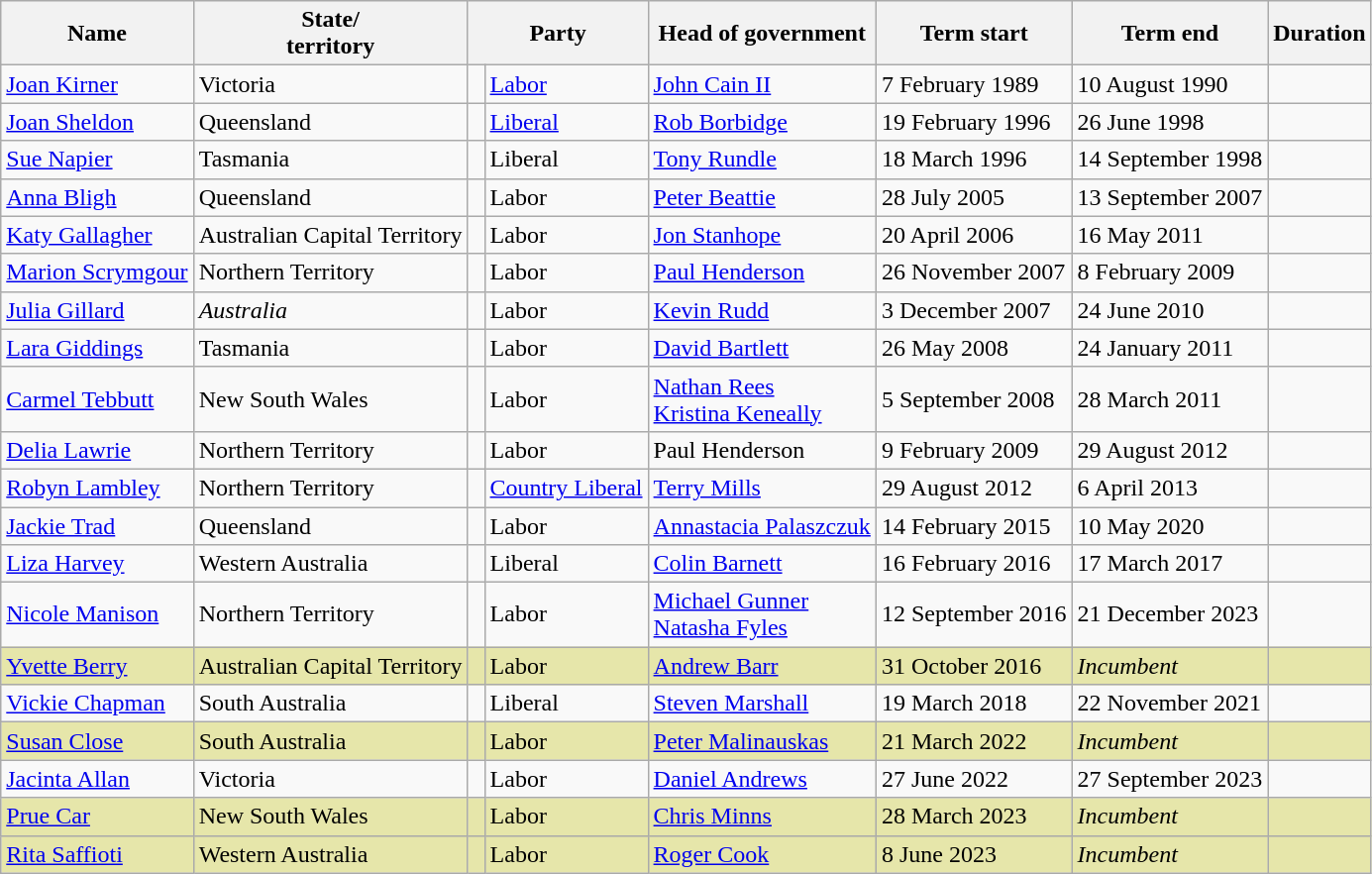<table class="wikitable sortable"  margin:auto;">
<tr>
<th>Name</th>
<th>State/<br>territory</th>
<th colspan="2" width="10">Party</th>
<th>Head of government</th>
<th>Term start</th>
<th>Term end</th>
<th>Duration</th>
</tr>
<tr>
<td><a href='#'>Joan Kirner</a></td>
<td>Victoria</td>
<td> </td>
<td><a href='#'>Labor</a></td>
<td><a href='#'>John Cain II</a></td>
<td>7 February 1989</td>
<td>10 August 1990</td>
<td></td>
</tr>
<tr>
<td><a href='#'>Joan Sheldon</a></td>
<td>Queensland</td>
<td> </td>
<td><a href='#'>Liberal</a></td>
<td><a href='#'>Rob Borbidge</a></td>
<td>19 February 1996</td>
<td>26 June 1998</td>
<td></td>
</tr>
<tr>
<td><a href='#'>Sue Napier</a></td>
<td>Tasmania</td>
<td> </td>
<td>Liberal</td>
<td><a href='#'>Tony Rundle</a></td>
<td>18 March 1996</td>
<td>14 September 1998</td>
<td></td>
</tr>
<tr>
<td><a href='#'>Anna Bligh</a></td>
<td>Queensland</td>
<td> </td>
<td>Labor</td>
<td><a href='#'>Peter Beattie</a></td>
<td>28 July 2005</td>
<td>13 September 2007</td>
<td></td>
</tr>
<tr>
<td><a href='#'>Katy Gallagher</a></td>
<td>Australian Capital Territory</td>
<td> </td>
<td>Labor</td>
<td><a href='#'>Jon Stanhope</a></td>
<td>20 April 2006</td>
<td>16 May 2011</td>
<td></td>
</tr>
<tr>
<td><a href='#'>Marion Scrymgour</a></td>
<td>Northern Territory</td>
<td> </td>
<td>Labor</td>
<td><a href='#'>Paul Henderson</a></td>
<td>26 November 2007</td>
<td>8 February 2009</td>
<td></td>
</tr>
<tr>
<td><a href='#'>Julia Gillard</a></td>
<td><em>Australia</em></td>
<td> </td>
<td>Labor</td>
<td><a href='#'>Kevin Rudd</a></td>
<td>3 December 2007</td>
<td>24 June 2010</td>
<td></td>
</tr>
<tr>
<td><a href='#'>Lara Giddings</a></td>
<td>Tasmania</td>
<td> </td>
<td>Labor</td>
<td><a href='#'>David Bartlett</a></td>
<td>26 May 2008</td>
<td>24 January 2011</td>
<td></td>
</tr>
<tr>
<td><a href='#'>Carmel Tebbutt</a></td>
<td>New South Wales</td>
<td> </td>
<td>Labor</td>
<td><a href='#'>Nathan Rees</a><br><a href='#'>Kristina Keneally</a></td>
<td>5 September 2008</td>
<td>28 March 2011</td>
<td></td>
</tr>
<tr>
<td><a href='#'>Delia Lawrie</a></td>
<td>Northern Territory</td>
<td> </td>
<td>Labor</td>
<td>Paul Henderson</td>
<td>9 February 2009</td>
<td>29 August 2012</td>
<td></td>
</tr>
<tr>
<td><a href='#'>Robyn Lambley</a></td>
<td>Northern Territory</td>
<td> </td>
<td><a href='#'>Country Liberal</a></td>
<td><a href='#'>Terry Mills</a></td>
<td>29 August 2012</td>
<td>6 April 2013</td>
<td></td>
</tr>
<tr>
<td><a href='#'>Jackie Trad</a></td>
<td>Queensland</td>
<td> </td>
<td>Labor</td>
<td><a href='#'>Annastacia Palaszczuk</a></td>
<td>14 February 2015</td>
<td>10 May 2020</td>
<td></td>
</tr>
<tr>
<td><a href='#'>Liza Harvey</a></td>
<td>Western Australia</td>
<td> </td>
<td>Liberal</td>
<td><a href='#'>Colin Barnett</a></td>
<td>16 February 2016</td>
<td>17 March 2017</td>
<td></td>
</tr>
<tr>
<td><a href='#'>Nicole Manison</a></td>
<td>Northern Territory</td>
<td> </td>
<td>Labor</td>
<td><a href='#'>Michael Gunner</a><br><a href='#'>Natasha Fyles</a></td>
<td>12 September 2016</td>
<td>21 December 2023</td>
<td></td>
</tr>
<tr bgcolor="#e6e6aa">
<td><a href='#'>Yvette Berry</a></td>
<td>Australian Capital Territory</td>
<td> </td>
<td>Labor</td>
<td><a href='#'>Andrew Barr</a></td>
<td>31 October 2016</td>
<td><em>Incumbent</em></td>
<td></td>
</tr>
<tr>
<td><a href='#'>Vickie Chapman</a></td>
<td>South Australia</td>
<td> </td>
<td>Liberal</td>
<td><a href='#'>Steven Marshall</a></td>
<td>19 March 2018</td>
<td>22 November 2021</td>
<td></td>
</tr>
<tr bgcolor="#e6e6aa">
<td><a href='#'>Susan Close</a></td>
<td>South Australia</td>
<td> </td>
<td>Labor</td>
<td><a href='#'>Peter Malinauskas</a></td>
<td>21 March 2022</td>
<td><em>Incumbent</em></td>
<td></td>
</tr>
<tr>
<td><a href='#'>Jacinta Allan</a></td>
<td>Victoria</td>
<td> </td>
<td>Labor</td>
<td><a href='#'>Daniel Andrews</a></td>
<td>27 June 2022</td>
<td>27 September 2023</td>
<td></td>
</tr>
<tr bgcolor="#e6e6aa">
<td><a href='#'>Prue Car</a></td>
<td>New South Wales</td>
<td> </td>
<td>Labor</td>
<td><a href='#'>Chris Minns</a></td>
<td>28 March 2023</td>
<td><em>Incumbent</em></td>
<td></td>
</tr>
<tr bgcolor="#e6e6aa">
<td><a href='#'>Rita Saffioti</a></td>
<td>Western Australia</td>
<td> </td>
<td>Labor</td>
<td><a href='#'>Roger Cook</a></td>
<td>8 June 2023</td>
<td><em>Incumbent</em></td>
<td></td>
</tr>
</table>
